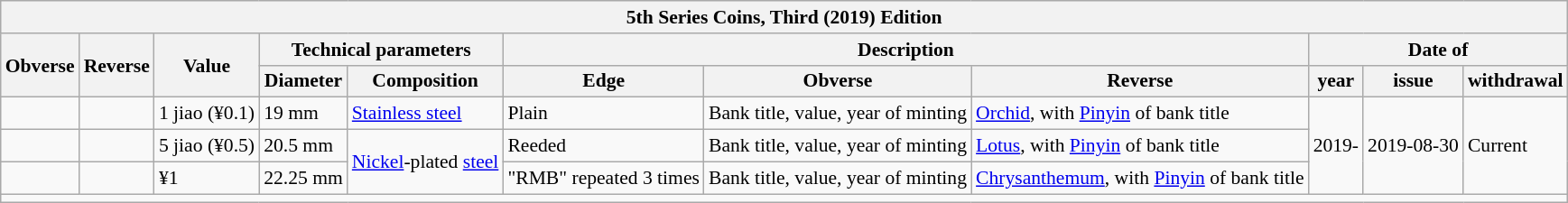<table class="wikitable" style="font-size: 90%">
<tr>
<th colspan="11">5th Series Coins, Third (2019) Edition</th>
</tr>
<tr>
<th rowspan="2">Obverse</th>
<th rowspan="2">Reverse</th>
<th rowspan="2">Value</th>
<th colspan="2">Technical parameters</th>
<th colspan="3">Description</th>
<th colspan="3">Date of</th>
</tr>
<tr>
<th>Diameter</th>
<th>Composition</th>
<th>Edge</th>
<th>Obverse</th>
<th>Reverse</th>
<th>year</th>
<th>issue</th>
<th>withdrawal</th>
</tr>
<tr>
<td></td>
<td></td>
<td>1 jiao (¥0.1)</td>
<td>19 mm</td>
<td><a href='#'>Stainless steel</a></td>
<td>Plain</td>
<td>Bank title, value, year of minting</td>
<td><a href='#'>Orchid</a>, with <a href='#'>Pinyin</a> of bank title</td>
<td rowspan="3">2019-</td>
<td rowspan="3">2019-08-30</td>
<td rowspan="3">Current</td>
</tr>
<tr>
<td></td>
<td></td>
<td>5 jiao (¥0.5)</td>
<td>20.5 mm</td>
<td rowspan="2"><a href='#'>Nickel</a>-plated <a href='#'>steel</a></td>
<td>Reeded</td>
<td>Bank title, value, year of minting</td>
<td><a href='#'>Lotus</a>, with <a href='#'>Pinyin</a> of bank title</td>
</tr>
<tr>
<td></td>
<td></td>
<td>¥1</td>
<td>22.25 mm</td>
<td>"RMB" repeated 3 times</td>
<td>Bank title, value, year of minting</td>
<td><a href='#'>Chrysanthemum</a>, with <a href='#'>Pinyin</a> of bank title</td>
</tr>
<tr>
<td colspan="11"></td>
</tr>
</table>
